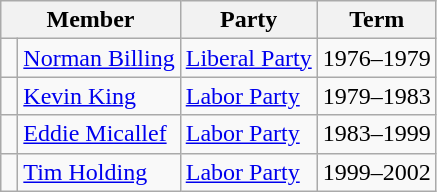<table class="wikitable">
<tr>
<th colspan="2">Member</th>
<th>Party</th>
<th>Term</th>
</tr>
<tr>
<td> </td>
<td><a href='#'>Norman Billing</a></td>
<td><a href='#'>Liberal Party</a></td>
<td>1976–1979</td>
</tr>
<tr>
<td> </td>
<td><a href='#'>Kevin King</a></td>
<td><a href='#'>Labor Party</a></td>
<td>1979–1983</td>
</tr>
<tr>
<td> </td>
<td><a href='#'>Eddie Micallef</a></td>
<td><a href='#'>Labor Party</a></td>
<td>1983–1999</td>
</tr>
<tr>
<td> </td>
<td><a href='#'>Tim Holding</a></td>
<td><a href='#'>Labor Party</a></td>
<td>1999–2002</td>
</tr>
</table>
